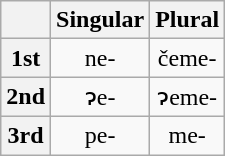<table class="wikitable">
<tr>
<th colspan=1></th>
<th colspan=1>Singular</th>
<th colspan=1>Plural</th>
</tr>
<tr align=center>
<th>1st</th>
<td>ne-</td>
<td>čeme-</td>
</tr>
<tr align=center>
<th>2nd</th>
<td>ɂe-</td>
<td>ɂeme-</td>
</tr>
<tr align=center>
<th>3rd</th>
<td>pe-</td>
<td>me-</td>
</tr>
</table>
